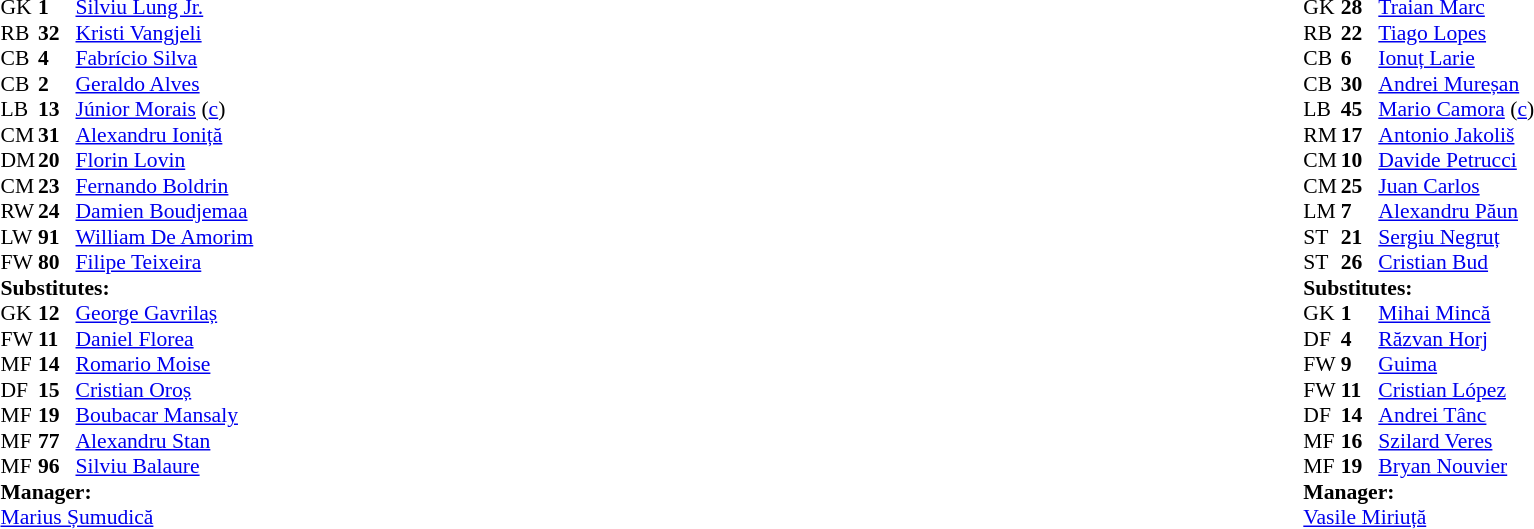<table width="100%">
<tr>
<td valign="top" width="50%"><br><table style="font-size: 90%" cellspacing="0" cellpadding="0">
<tr>
<th width=25></th>
<th width=25></th>
</tr>
<tr>
<td>GK</td>
<td><strong>1</strong></td>
<td> <a href='#'>Silviu Lung Jr.</a></td>
<td></td>
<td></td>
</tr>
<tr>
<td>RB</td>
<td><strong>32</strong></td>
<td> <a href='#'>Kristi Vangjeli</a></td>
</tr>
<tr>
<td>CB</td>
<td><strong>4</strong></td>
<td> <a href='#'>Fabrício Silva</a></td>
</tr>
<tr>
<td>CB</td>
<td><strong>2</strong></td>
<td> <a href='#'>Geraldo Alves</a></td>
</tr>
<tr>
<td>LB</td>
<td><strong>13</strong></td>
<td> <a href='#'>Júnior Morais</a> (<a href='#'>c</a>)</td>
</tr>
<tr>
<td>CM</td>
<td><strong>31</strong></td>
<td> <a href='#'>Alexandru Ioniță</a></td>
</tr>
<tr>
<td>DM</td>
<td><strong>20</strong></td>
<td> <a href='#'>Florin Lovin</a> </td>
</tr>
<tr>
<td>CM</td>
<td><strong>23</strong></td>
<td> <a href='#'>Fernando Boldrin</a> </td>
</tr>
<tr>
<td>RW</td>
<td><strong>24</strong></td>
<td> <a href='#'>Damien Boudjemaa</a></td>
<td></td>
<td></td>
</tr>
<tr>
<td>LW</td>
<td><strong>91</strong></td>
<td> <a href='#'>William De Amorim</a></td>
<td></td>
<td></td>
</tr>
<tr>
<td>FW</td>
<td><strong>80</strong></td>
<td> <a href='#'>Filipe Teixeira</a> </td>
</tr>
<tr>
<td colspan=3><strong>Substitutes:</strong></td>
</tr>
<tr>
<td>GK</td>
<td><strong>12</strong></td>
<td> <a href='#'>George Gavrilaș</a></td>
<td></td>
<td></td>
</tr>
<tr>
<td>FW</td>
<td><strong>11</strong></td>
<td> <a href='#'>Daniel Florea</a></td>
<td></td>
<td></td>
</tr>
<tr>
<td>MF</td>
<td><strong>14</strong></td>
<td> <a href='#'>Romario Moise</a></td>
</tr>
<tr>
<td>DF</td>
<td><strong>15</strong></td>
<td> <a href='#'>Cristian Oroș</a></td>
<td></td>
<td></td>
</tr>
<tr>
<td>MF</td>
<td><strong>19</strong></td>
<td> <a href='#'>Boubacar Mansaly</a></td>
</tr>
<tr>
<td>MF</td>
<td><strong>77</strong></td>
<td> <a href='#'>Alexandru Stan</a></td>
</tr>
<tr>
<td>MF</td>
<td><strong>96</strong></td>
<td> <a href='#'>Silviu Balaure</a></td>
</tr>
<tr>
<td colspan=3><strong>Manager:</strong></td>
</tr>
<tr>
<td colspan=4> <a href='#'>Marius Șumudică</a></td>
</tr>
</table>
</td>
<td valign="top"></td>
<td style="vertical-align:top; width:50%;"><br><table style="font-size: 90%" cellspacing="0" cellpadding="0" align=center>
<tr>
<th width=25></th>
<th width=25></th>
</tr>
<tr>
<td>GK</td>
<td><strong>28</strong></td>
<td> <a href='#'>Traian Marc</a></td>
</tr>
<tr>
<td>RB</td>
<td><strong>22</strong></td>
<td> <a href='#'>Tiago Lopes</a> </td>
</tr>
<tr>
<td>CB</td>
<td><strong>6</strong></td>
<td> <a href='#'>Ionuț Larie</a> </td>
</tr>
<tr>
<td>CB</td>
<td><strong>30</strong></td>
<td> <a href='#'>Andrei Mureșan</a></td>
</tr>
<tr>
<td>LB</td>
<td><strong>45</strong></td>
<td> <a href='#'>Mario Camora</a> (<a href='#'>c</a>)</td>
</tr>
<tr>
<td>RM</td>
<td><strong>17</strong></td>
<td> <a href='#'>Antonio Jakoliš</a>  </td>
</tr>
<tr>
<td>CM</td>
<td><strong>10</strong></td>
<td> <a href='#'>Davide Petrucci</a> </td>
</tr>
<tr>
<td>CM</td>
<td><strong>25</strong></td>
<td> <a href='#'>Juan Carlos</a></td>
</tr>
<tr>
<td>LM</td>
<td><strong>7</strong></td>
<td> <a href='#'>Alexandru Păun</a> </td>
</tr>
<tr>
<td>ST</td>
<td><strong>21</strong></td>
<td> <a href='#'>Sergiu Negruț</a> </td>
</tr>
<tr>
<td>ST</td>
<td><strong>26</strong></td>
<td> <a href='#'>Cristian Bud</a> </td>
</tr>
<tr>
<td colspan=3><strong>Substitutes:</strong></td>
</tr>
<tr>
<td>GK</td>
<td><strong>1</strong></td>
<td> <a href='#'>Mihai Mincă</a></td>
</tr>
<tr>
<td>DF</td>
<td><strong>4</strong></td>
<td> <a href='#'>Răzvan Horj</a></td>
</tr>
<tr>
<td>FW</td>
<td><strong>9</strong></td>
<td> <a href='#'>Guima</a> </td>
</tr>
<tr>
<td>FW</td>
<td><strong>11</strong></td>
<td> <a href='#'>Cristian López</a></td>
<td> </td>
</tr>
<tr>
<td>DF</td>
<td><strong>14</strong></td>
<td> <a href='#'>Andrei Tânc</a></td>
</tr>
<tr>
<td>MF</td>
<td><strong>16</strong></td>
<td> <a href='#'>Szilard Veres</a></td>
</tr>
<tr>
<td>MF</td>
<td><strong>19</strong></td>
<td> <a href='#'>Bryan Nouvier</a></td>
<td></td>
</tr>
<tr>
<td colspan=3><strong>Manager:</strong></td>
</tr>
<tr>
<td colspan=4> <a href='#'>Vasile Miriuță</a></td>
</tr>
</table>
</td>
</tr>
</table>
